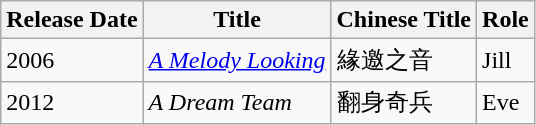<table class="wikitable">
<tr>
<th>Release Date</th>
<th>Title</th>
<th>Chinese Title</th>
<th>Role</th>
</tr>
<tr>
<td>2006</td>
<td><em><a href='#'>A Melody Looking</a></em></td>
<td>緣邀之音</td>
<td>Jill</td>
</tr>
<tr>
<td>2012</td>
<td><em>A Dream Team</em></td>
<td>翻身奇兵</td>
<td>Eve</td>
</tr>
</table>
